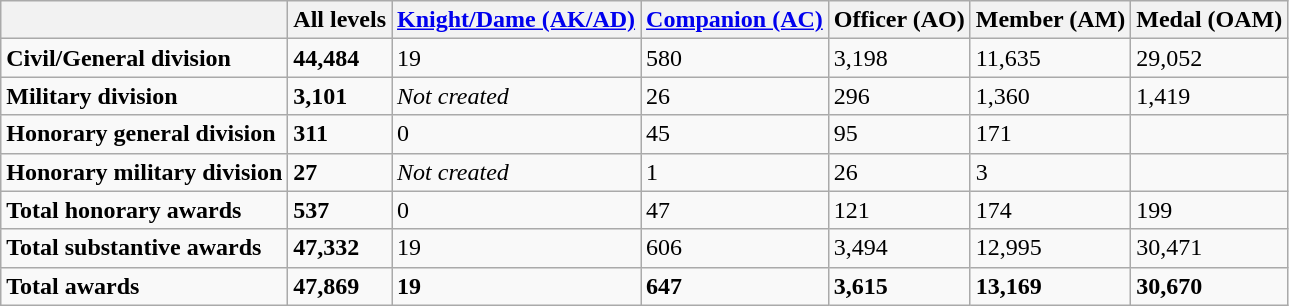<table class="wikitable">
<tr>
<th></th>
<th>All levels</th>
<th><a href='#'>Knight/Dame (AK/AD)</a></th>
<th><a href='#'>Companion (AC)</a></th>
<th>Officer (AO)</th>
<th>Member (AM)</th>
<th>Medal (OAM)</th>
</tr>
<tr>
<td><strong>Civil/General division</strong></td>
<td><strong>44,484</strong></td>
<td>19</td>
<td>580</td>
<td>3,198</td>
<td>11,635</td>
<td>29,052</td>
</tr>
<tr>
<td><strong>Military division</strong></td>
<td><strong>3,101</strong></td>
<td><em>Not created</em></td>
<td>26</td>
<td>296</td>
<td>1,360</td>
<td>1,419</td>
</tr>
<tr>
<td><strong>Honorary general division</strong></td>
<td><strong>311</strong></td>
<td>0</td>
<td>45</td>
<td>95</td>
<td>171</td>
<td></td>
</tr>
<tr>
<td><strong>Honorary military division</strong></td>
<td><strong>27</strong></td>
<td><em>Not created</em></td>
<td>1</td>
<td>26</td>
<td>3</td>
<td></td>
</tr>
<tr>
<td><strong>Total honorary awards</strong></td>
<td><strong>537</strong></td>
<td>0</td>
<td>47</td>
<td>121</td>
<td>174</td>
<td>199</td>
</tr>
<tr>
<td><strong>Total substantive awards</strong></td>
<td><strong>47,332</strong></td>
<td>19</td>
<td>606</td>
<td>3,494</td>
<td>12,995</td>
<td>30,471</td>
</tr>
<tr>
<td><strong>Total awards</strong></td>
<td><strong>47,869</strong></td>
<td><strong>19</strong></td>
<td><strong>647</strong></td>
<td><strong>3,615</strong></td>
<td><strong>13,169</strong></td>
<td><strong>30,670</strong></td>
</tr>
</table>
